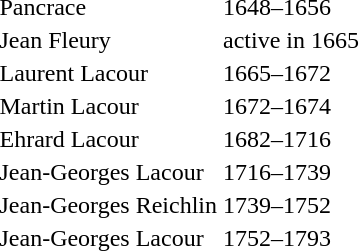<table>
<tr>
<td>Pancrace</td>
<td>1648–1656</td>
</tr>
<tr>
<td>Jean Fleury</td>
<td>active in 1665</td>
</tr>
<tr>
<td>Laurent Lacour</td>
<td>1665–1672</td>
</tr>
<tr>
<td>Martin Lacour</td>
<td>1672–1674</td>
</tr>
<tr>
<td>Ehrard Lacour</td>
<td>1682–1716</td>
</tr>
<tr>
<td>Jean-Georges Lacour</td>
<td>1716–1739</td>
</tr>
<tr>
<td>Jean-Georges Reichlin</td>
<td>1739–1752</td>
</tr>
<tr>
<td>Jean-Georges Lacour</td>
<td>1752–1793</td>
</tr>
</table>
